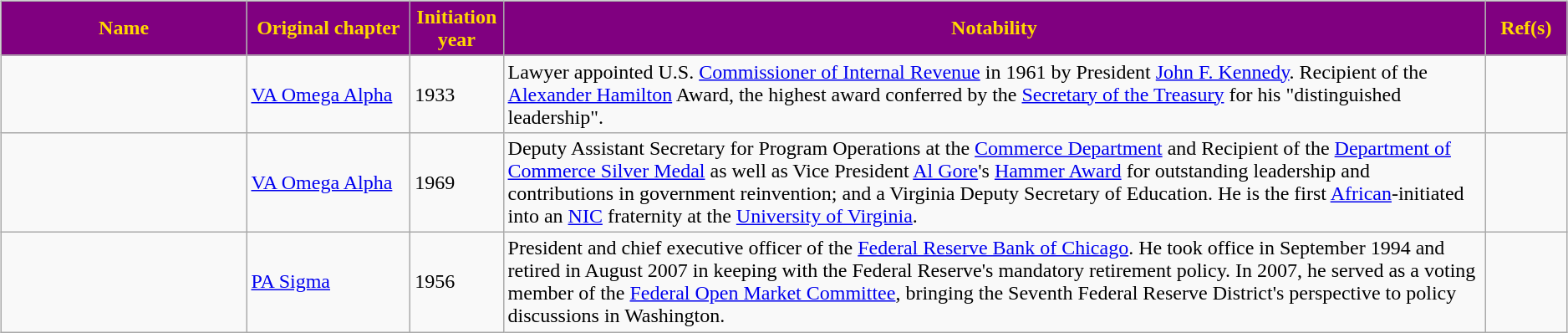<table style="width:100%;">
<tr valign="top">
<td style="width:100%;"><br><table class="wikitable sortable" style="width:100%;">
<tr>
<th style="width:15%; background:purple; color:gold;">Name</th>
<th style="width:10%; background:purple; color:gold;">Original chapter</th>
<th style="width:5%; background:purple; color:gold;">Initiation<br>year</th>
<th class="unsortable" style="width:60%; background:purple; color:gold;">Notability</th>
<th class="unsortable" style="width:5%; background:purple; color:gold;">Ref(s)</th>
</tr>
<tr>
<td> <small><br></small></td>
<td><a href='#'>VA Omega Alpha</a></td>
<td>1933</td>
<td>Lawyer appointed U.S. <a href='#'>Commissioner of Internal Revenue</a> in 1961 by President <a href='#'>John F. Kennedy</a>. Recipient of the <a href='#'>Alexander Hamilton</a> Award, the highest award conferred by the <a href='#'>Secretary of the Treasury</a> for his "distinguished leadership".</td>
<td></td>
</tr>
<tr>
<td></td>
<td><a href='#'>VA Omega Alpha</a></td>
<td>1969</td>
<td>Deputy Assistant Secretary for Program Operations at the <a href='#'>Commerce Department</a> and Recipient of the <a href='#'>Department of Commerce Silver Medal</a> as well as Vice President <a href='#'>Al Gore</a>'s <a href='#'>Hammer Award</a> for outstanding leadership and contributions in government reinvention; and a Virginia Deputy Secretary of Education. He is the first <a href='#'>African</a>-initiated into an <a href='#'>NIC</a> fraternity at the <a href='#'>University of Virginia</a>.</td>
<td></td>
</tr>
<tr>
<td> <small><br></small></td>
<td><a href='#'>PA Sigma</a></td>
<td>1956</td>
<td>President and chief executive officer of the <a href='#'>Federal Reserve Bank of Chicago</a>. He took office in September 1994 and retired in August 2007 in keeping with the Federal Reserve's mandatory retirement policy. In 2007, he served as a voting member of the <a href='#'>Federal Open Market Committee</a>, bringing the Seventh Federal Reserve District's perspective to policy discussions in Washington.</td>
<td></td>
</tr>
</table>
</td>
<td><br>
</td>
<td></td>
</tr>
</table>
